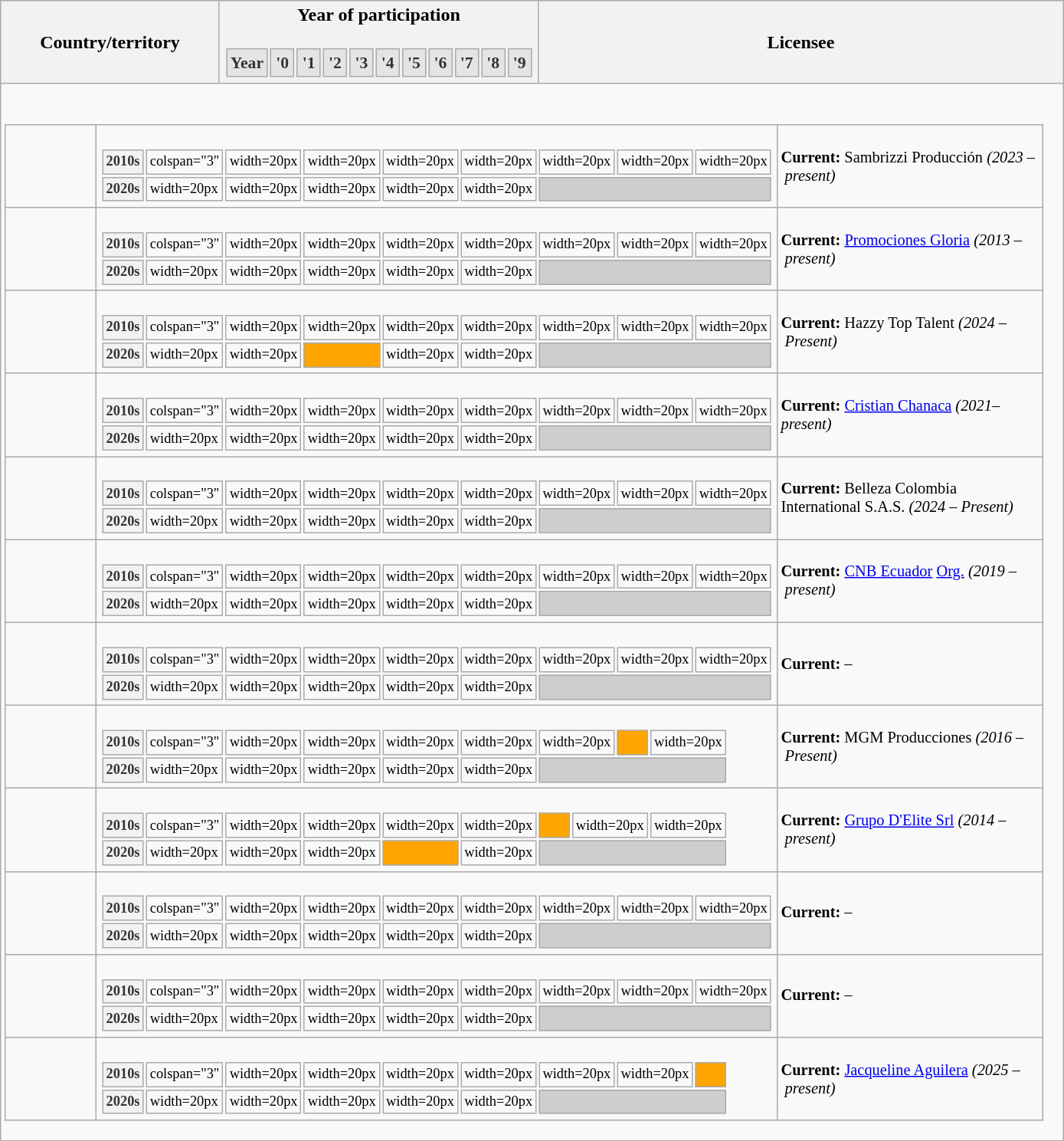<table class="wikitable sticky-header" style="margin-right:2em">
<tr>
<th width=183px>Country/territory</th>
<th width=270px>Year of participation<br><br><table class="toccolours" style="font-size: 90%">
<tr>
<th width=30px style = "background: #E5E4E2; color: #333333; text-align:center ">Year</th>
<th width=20px style = "background: #E5E4E2; color: #333333; text-align:center ">'0</th>
<th width=20px style = "background: #E5E4E2; color: #333333; text-align:center ">'1</th>
<th width=20px style = "background: #E5E4E2; color: #333333; text-align:center ">'2</th>
<th width=20px style = "background: #E5E4E2; color: #333333; text-align:center ">'3</th>
<th width=20px style = "background: #E5E4E2; color: #333333; text-align:center ">'4</th>
<th width=20px style = "background: #E5E4E2; color: #333333; text-align:center ">'5</th>
<th width=20px style = "background: #E5E4E2; color: #333333; text-align:center ">'6</th>
<th width=20px style = "background: #E5E4E2; color: #333333; text-align:center ">'7</th>
<th width=20px style = "background: #E5E4E2; color: #333333; text-align:center ">'8</th>
<th width=20px style = "background: #E5E4E2; color: #333333; text-align:center ">'9</th>
</tr>
</table>
</th>
<th width=450px>Licensee</th>
</tr>
<tr>
<td colspan=3><br><table class="wikitable" style="font-size: 85%">
<tr>
<td width=178px></td>
<td width=272px><br><table class="toccolours" style="font-size: 90%">
<tr>
<th style = "color: #333333; text-align:center ">2010s</th>
<td>colspan="3"  </td>
<td>width=20px  </td>
<td>width=20px  </td>
<td>width=20px  </td>
<td>width=20px  </td>
<td>width=20px  </td>
<td>width=20px  </td>
<td>width=20px  </td>
</tr>
<tr>
<th style = "color: #333333; text-align:center ">2020s</th>
<td>width=20px  </td>
<td>width=20px  </td>
<td>width=20px  </td>
<td>width=20px  </td>
<td>width=20px  </td>
<td colspan=5 width=20px style = "background: #CECECE; color: #333333; text-align:center"></td>
</tr>
</table>
</td>
<td width=445px><strong>Current:</strong> Sambrizzi Producción <em>(2023 – present)</em><br></td>
</tr>
<tr>
<td></td>
<td><br><table class="toccolours" style="font-size: 90%">
<tr>
<th style = "color: #333333; text-align:center ">2010s</th>
<td>colspan="3"  </td>
<td>width=20px  </td>
<td>width=20px  </td>
<td>width=20px  </td>
<td>width=20px  </td>
<td>width=20px  </td>
<td>width=20px  </td>
<td>width=20px  </td>
</tr>
<tr>
<th style = "color: #333333; text-align:center ">2020s</th>
<td>width=20px  </td>
<td>width=20px  </td>
<td>width=20px  </td>
<td>width=20px  </td>
<td>width=20px  </td>
<td colspan=5 width=20px style = "background: #CECECE; color: #333333; text-align:center"></td>
</tr>
</table>
</td>
<td><strong>Current:</strong> <a href='#'>Promociones Gloria</a> <em>(2013 – present)</em><br></td>
</tr>
<tr>
<td></td>
<td><br><table class="toccolours" style="font-size: 90%">
<tr>
<th style = "color: #333333; text-align:center ">2010s</th>
<td>colspan="3"  </td>
<td>width=20px  </td>
<td>width=20px  </td>
<td>width=20px  </td>
<td>width=20px  </td>
<td>width=20px  </td>
<td>width=20px  </td>
<td>width=20px  </td>
</tr>
<tr>
<th style = "color: #333333; text-align:center ">2020s</th>
<td>width=20px  </td>
<td>width=20px  </td>
<td width=20px bgcolor=orange align=center></td>
<td>width=20px  </td>
<td>width=20px  </td>
<td colspan=5 width=20px style = "background: #CECECE; color: #333333; text-align:center"></td>
</tr>
</table>
</td>
<td><strong>Current:</strong> Hazzy Top Talent <em>(2024 – Present)</em><br></td>
</tr>
<tr>
<td></td>
<td><br><table class="toccolours" style="font-size: 90%">
<tr>
<th style = "color: #333333; text-align:center ">2010s</th>
<td>colspan="3"  </td>
<td>width=20px  </td>
<td>width=20px  </td>
<td>width=20px  </td>
<td>width=20px  </td>
<td>width=20px  </td>
<td>width=20px  </td>
<td>width=20px  </td>
</tr>
<tr>
<th style = "color: #333333; text-align:center ">2020s</th>
<td>width=20px  </td>
<td>width=20px  </td>
<td>width=20px  </td>
<td>width=20px  </td>
<td>width=20px  </td>
<td colspan=5 width=20px style = "background: #CECECE; color: #333333; text-align:center"></td>
</tr>
</table>
</td>
<td><strong>Current:</strong> <a href='#'>Cristian Chanaca</a> <em>(2021–present)</em><br></td>
</tr>
<tr>
<td></td>
<td><br><table class="toccolours" style="font-size: 90%">
<tr>
<th style = "color: #333333; text-align:center ">2010s</th>
<td>colspan="3"  </td>
<td>width=20px  </td>
<td>width=20px  </td>
<td>width=20px  </td>
<td>width=20px  </td>
<td>width=20px  </td>
<td>width=20px  </td>
<td>width=20px  </td>
</tr>
<tr>
<th style = "color: #333333; text-align:center ">2020s</th>
<td>width=20px  </td>
<td>width=20px  </td>
<td>width=20px  </td>
<td>width=20px  </td>
<td>width=20px  </td>
<td colspan=5 width=20px style = "background: #CECECE; color: #333333; text-align:center"></td>
</tr>
</table>
</td>
<td><strong>Current:</strong> Belleza Colombia International S.A.S. <em>(2024 – Present)</em><br></td>
</tr>
<tr>
<td></td>
<td><br><table class="toccolours" style="font-size: 90%">
<tr>
<th style = "color: #333333; text-align:center ">2010s</th>
<td>colspan="3"  </td>
<td>width=20px  </td>
<td>width=20px  </td>
<td>width=20px  </td>
<td>width=20px  </td>
<td>width=20px  </td>
<td>width=20px  </td>
<td>width=20px  </td>
</tr>
<tr>
<th style = "color: #333333; text-align:center ">2020s</th>
<td>width=20px  </td>
<td>width=20px  </td>
<td>width=20px  </td>
<td>width=20px  </td>
<td>width=20px  </td>
<td colspan=5 width=20px style = "background: #CECECE; color: #333333; text-align:center"></td>
</tr>
</table>
</td>
<td><strong>Current:</strong> <a href='#'>CNB Ecuador</a> <a href='#'>Org.</a> <em>(2019 – present)</em><br></td>
</tr>
<tr>
<td></td>
<td><br><table class="toccolours" style="font-size: 90%">
<tr>
<th style = "color: #333333; text-align:center ">2010s</th>
<td>colspan="3"  </td>
<td>width=20px  </td>
<td>width=20px  </td>
<td>width=20px  </td>
<td>width=20px  </td>
<td>width=20px  </td>
<td>width=20px  </td>
<td>width=20px  </td>
</tr>
<tr>
<th style = "color: #333333; text-align:center ">2020s</th>
<td>width=20px  </td>
<td>width=20px  </td>
<td>width=20px  </td>
<td>width=20px  </td>
<td>width=20px  </td>
<td colspan=5 width=20px style = "background: #CECECE; color: #333333; text-align:center"></td>
</tr>
</table>
</td>
<td><strong>Current:</strong> – <br></td>
</tr>
<tr>
<td></td>
<td><br><table class="toccolours" style="font-size: 90%">
<tr>
<th style = "color: #333333; text-align:center ">2010s</th>
<td>colspan="3"  </td>
<td>width=20px  </td>
<td>width=20px  </td>
<td>width=20px  </td>
<td>width=20px  </td>
<td>width=20px  </td>
<td width=20px bgcolor=orange align=center></td>
<td>width=20px  </td>
</tr>
<tr>
<th style = "color: #333333; text-align:center ">2020s</th>
<td>width=20px  </td>
<td>width=20px  </td>
<td>width=20px  </td>
<td>width=20px  </td>
<td>width=20px  </td>
<td colspan=5 width=20px style = "background: #CECECE; color: #333333; text-align:center"></td>
</tr>
</table>
</td>
<td><strong>Current:</strong> MGM Producciones <em>(2016 – Present)</em><br></td>
</tr>
<tr>
<td></td>
<td><br><table class="toccolours" style="font-size: 90%">
<tr>
<th style = "color: #333333; text-align:center ">2010s</th>
<td>colspan="3"  </td>
<td>width=20px  </td>
<td>width=20px  </td>
<td>width=20px  </td>
<td>width=20px  </td>
<td width=20px bgcolor=orange align=center></td>
<td>width=20px  </td>
<td>width=20px  </td>
</tr>
<tr>
<th style = "color: #333333; text-align:center ">2020s</th>
<td>width=20px  </td>
<td>width=20px  </td>
<td>width=20px  </td>
<td width=20px bgcolor=orange align=center></td>
<td>width=20px  </td>
<td colspan=5 width=20px style = "background: #CECECE; color: #333333; text-align:center"></td>
</tr>
</table>
</td>
<td><strong>Current:</strong> <a href='#'>Grupo D'Elite Srl</a> <em>(2014 – present)</em><br></td>
</tr>
<tr>
<td></td>
<td><br><table class="toccolours" style="font-size: 90%">
<tr>
<th style = "color: #333333; text-align:center ">2010s</th>
<td>colspan="3"  </td>
<td>width=20px  </td>
<td>width=20px  </td>
<td>width=20px  </td>
<td>width=20px  </td>
<td>width=20px  </td>
<td>width=20px  </td>
<td>width=20px  </td>
</tr>
<tr>
<th style = "color: #333333; text-align:center ">2020s</th>
<td>width=20px  </td>
<td>width=20px  </td>
<td>width=20px  </td>
<td>width=20px  </td>
<td>width=20px  </td>
<td colspan=5 width=20px style = "background: #CECECE; color: #333333; text-align:center"></td>
</tr>
</table>
</td>
<td><strong>Current:</strong> – <br></td>
</tr>
<tr>
<td></td>
<td><br><table class="toccolours" style="font-size: 90%">
<tr>
<th style = "color: #333333; text-align:center ">2010s</th>
<td>colspan="3"  </td>
<td>width=20px  </td>
<td>width=20px  </td>
<td>width=20px  </td>
<td>width=20px  </td>
<td>width=20px  </td>
<td>width=20px  </td>
<td>width=20px  </td>
</tr>
<tr>
<th style = "color: #333333; text-align:center ">2020s</th>
<td>width=20px  </td>
<td>width=20px  </td>
<td>width=20px  </td>
<td>width=20px  </td>
<td>width=20px  </td>
<td colspan=5 width=20px style = "background: #CECECE; color: #333333; text-align:center"></td>
</tr>
</table>
</td>
<td><strong>Current:</strong> – <br></td>
</tr>
<tr>
<td></td>
<td><br><table class="toccolours" style="font-size: 90%">
<tr>
<th style = "color: #333333; text-align:center ">2010s</th>
<td>colspan="3"  </td>
<td>width=20px  </td>
<td>width=20px  </td>
<td>width=20px  </td>
<td>width=20px  </td>
<td>width=20px  </td>
<td>width=20px  </td>
<td width=20px bgcolor=orange align=center></td>
</tr>
<tr>
<th style = "color: #333333; text-align:center ">2020s</th>
<td>width=20px  </td>
<td>width=20px  </td>
<td>width=20px  </td>
<td>width=20px  </td>
<td>width=20px  </td>
<td colspan=5 width=20px style = "background: #CECECE; color: #333333; text-align:center"></td>
</tr>
</table>
</td>
<td><strong>Current:</strong> <a href='#'>Jacqueline Aguilera</a> <em>(2025 – present)</em><br></td>
</tr>
</table>
</td>
</tr>
</table>
